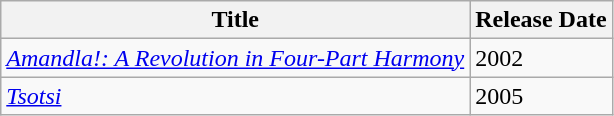<table class="wikitable">
<tr>
<th>Title</th>
<th>Release Date</th>
</tr>
<tr>
<td><em><a href='#'>Amandla!: A Revolution in Four-Part Harmony</a></em></td>
<td>2002</td>
</tr>
<tr>
<td><em><a href='#'>Tsotsi</a></em></td>
<td>2005</td>
</tr>
</table>
